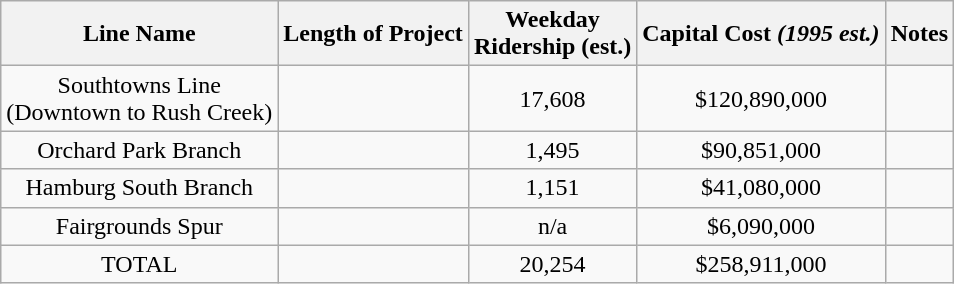<table class="wikitable sortable">
<tr>
<th>Line Name</th>
<th>Length of Project</th>
<th>Weekday<br>Ridership (est.)</th>
<th>Capital Cost <em>(1995 est.)</em></th>
<th>Notes</th>
</tr>
<tr align="center">
<td>Southtowns Line<br> (Downtown to Rush Creek)</td>
<td></td>
<td>17,608</td>
<td>$120,890,000</td>
<td></td>
</tr>
<tr align="center">
<td>Orchard Park Branch</td>
<td></td>
<td>1,495</td>
<td>$90,851,000</td>
<td></td>
</tr>
<tr align="center">
<td>Hamburg South Branch</td>
<td></td>
<td>1,151</td>
<td>$41,080,000</td>
<td></td>
</tr>
<tr align="center">
<td>Fairgrounds Spur</td>
<td></td>
<td>n/a</td>
<td>$6,090,000</td>
<td></td>
</tr>
<tr align="center">
<td>TOTAL</td>
<td></td>
<td>20,254</td>
<td>$258,911,000</td>
<td></td>
</tr>
</table>
